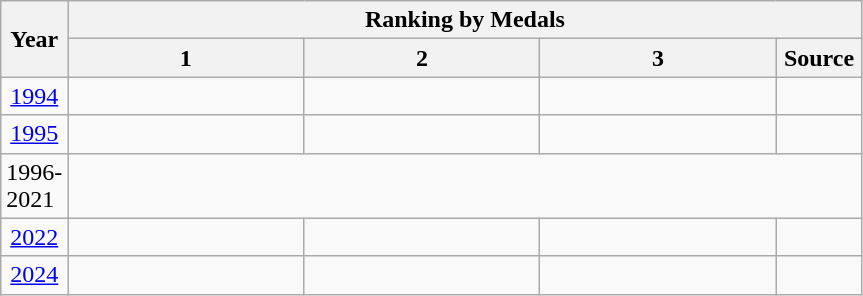<table class="wikitable" style="text-align:left;" style="font-size:100%">
<tr>
<th rowspan=2 width=35>Year</th>
<th colspan=4>Ranking by Medals</th>
</tr>
<tr>
<th width=150>1</th>
<th width=150>2</th>
<th width=150>3</th>
<th width=50>Source</th>
</tr>
<tr>
<td align=center><a href='#'>1994</a></td>
<td><strong></strong></td>
<td></td>
<td></td>
<td align=center></td>
</tr>
<tr>
<td align=center><a href='#'>1995</a></td>
<td><strong></strong></td>
<td></td>
<td></td>
<td align=center></td>
</tr>
<tr>
<td>1996-2021</td>
</tr>
<tr>
<td align=center><a href='#'>2022</a></td>
<td><strong></strong></td>
<td></td>
<td></td>
<td align=center></td>
</tr>
<tr>
<td align=center><a href='#'>2024</a></td>
<td><strong></strong></td>
<td></td>
<td></td>
<td align=center></td>
</tr>
</table>
